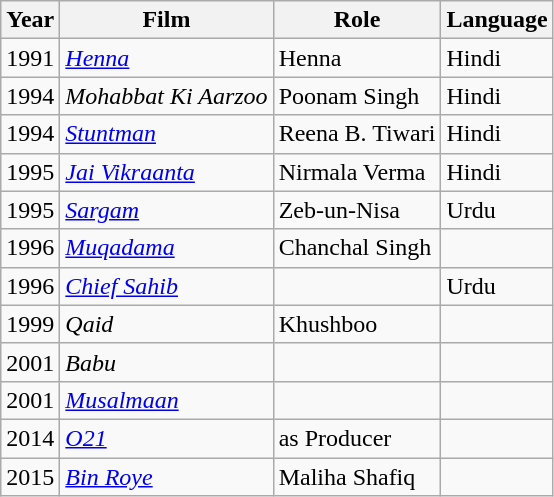<table class="wikitable sortable plainrowheaders">
<tr>
<th>Year</th>
<th>Film</th>
<th>Role</th>
<th>Language</th>
</tr>
<tr>
<td>1991</td>
<td><em><a href='#'>Henna</a></em></td>
<td>Henna</td>
<td>Hindi</td>
</tr>
<tr>
<td>1994</td>
<td><em>Mohabbat Ki Aarzoo</em></td>
<td>Poonam Singh</td>
<td>Hindi</td>
</tr>
<tr>
<td>1994</td>
<td><em><a href='#'>Stuntman</a></em></td>
<td>Reena B. Tiwari</td>
<td>Hindi</td>
</tr>
<tr>
<td>1995</td>
<td><em><a href='#'>Jai Vikraanta</a></em></td>
<td>Nirmala Verma</td>
<td>Hindi</td>
</tr>
<tr>
<td>1995</td>
<td><em><a href='#'>Sargam</a></em></td>
<td>Zeb-un-Nisa</td>
<td>Urdu</td>
</tr>
<tr>
<td>1996</td>
<td><em><a href='#'>Muqadama</a></em></td>
<td>Chanchal Singh</td>
<td></td>
</tr>
<tr>
<td>1996</td>
<td><em><a href='#'>Chief Sahib</a></em></td>
<td></td>
<td>Urdu</td>
</tr>
<tr>
<td>1999</td>
<td><em>Qaid</em></td>
<td>Khushboo</td>
<td></td>
</tr>
<tr>
<td>2001</td>
<td><em>Babu</em></td>
<td></td>
<td></td>
</tr>
<tr>
<td>2001</td>
<td><em><a href='#'>Musalmaan</a></em></td>
<td></td>
<td></td>
</tr>
<tr>
<td>2014</td>
<td><em><a href='#'>O21</a></em></td>
<td>as Producer</td>
<td></td>
</tr>
<tr>
<td>2015</td>
<td><em><a href='#'>Bin Roye</a></em></td>
<td>Maliha Shafiq</td>
<td></td>
</tr>
</table>
